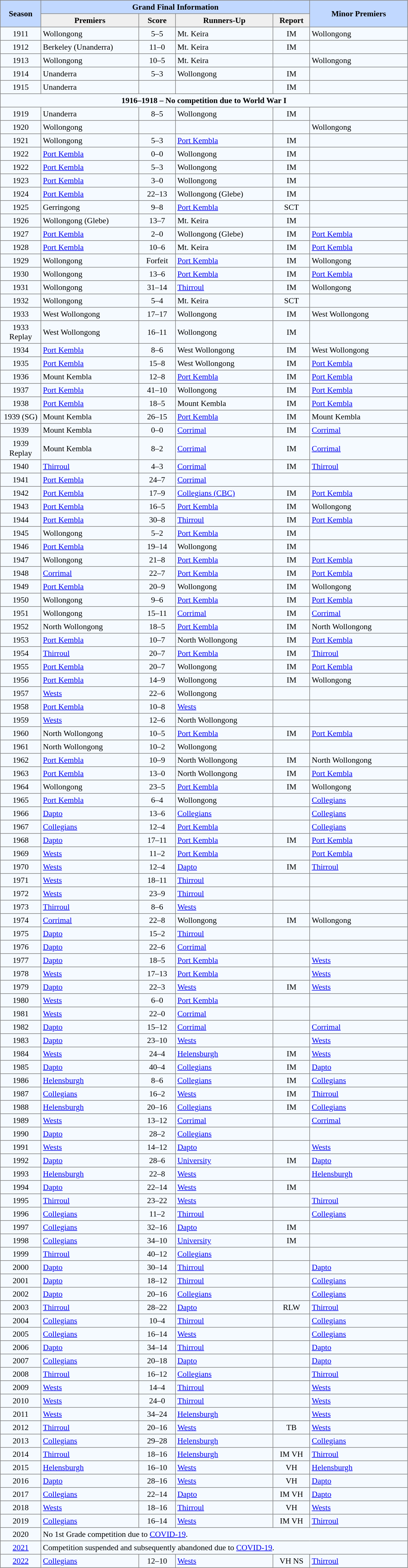<table border=1 style="border-collapse:collapse; font-size:90%;" cellpadding=3 cellspacing=0 width=58%>
<tr bgcolor=#C1D8FF>
<th rowspan=2 width=10%>Season</th>
<th rowspan=1 colspan=4>Grand Final Information</th>
<th rowspan=2 width=24%>Minor Premiers</th>
</tr>
<tr bgcolor=#EFEFEF>
<th rowspan=1 width=24%>Premiers</th>
<th rowspan=1 width=9%>Score</th>
<th rowspan=1 width=24%>Runners-Up</th>
<th rowspan=1 width=9%>Report</th>
</tr>
<tr bgcolor=#F5FAFF>
<td align=center>1911</td>
<td> Wollongong</td>
<td align=center>5–5</td>
<td> Mt. Keira</td>
<td align=center>IM</td>
<td> Wollongong</td>
</tr>
<tr bgcolor=#F5FAFF>
<td align=center>1912</td>
<td> Berkeley (Unanderra)</td>
<td align=center>11–0</td>
<td> Mt. Keira</td>
<td align=center>IM</td>
<td></td>
</tr>
<tr bgcolor=#F5FAFF>
<td align=center>1913</td>
<td> Wollongong</td>
<td align=center>10–5</td>
<td> Mt. Keira</td>
<td align=center></td>
<td> Wollongong</td>
</tr>
<tr bgcolor=#F5FAFF>
<td align=center>1914</td>
<td> Unanderra</td>
<td align=center>5–3</td>
<td> Wollongong</td>
<td align=center>IM</td>
<td></td>
</tr>
<tr bgcolor=#F5FAFF>
<td align=center>1915</td>
<td> Unanderra</td>
<td align=center></td>
<td></td>
<td align=center>IM</td>
<td></td>
</tr>
<tr align=center bgcolor=#F5FAFF>
<td colspan=6><strong>1916–1918 – No competition due to World War I</strong></td>
</tr>
<tr bgcolor=#F5FAFF>
<td align=center>1919</td>
<td> Unanderra</td>
<td align=center>8–5</td>
<td> Wollongong</td>
<td align=center>IM</td>
<td></td>
</tr>
<tr bgcolor=#F5FAFF>
<td align=center>1920</td>
<td> Wollongong</td>
<td align=center></td>
<td></td>
<td align=center></td>
<td> Wollongong</td>
</tr>
<tr bgcolor=#F5FAFF>
<td align=center>1921</td>
<td> Wollongong</td>
<td align=center>5–3</td>
<td> <a href='#'>Port Kembla</a></td>
<td align=center>IM</td>
<td></td>
</tr>
<tr bgcolor=#F5FAFF>
<td align=center>1922</td>
<td> <a href='#'>Port Kembla</a></td>
<td align=center>0–0</td>
<td> Wollongong</td>
<td align=center>IM</td>
<td></td>
</tr>
<tr bgcolor=#F5FAFF>
<td align=center>1922</td>
<td> <a href='#'>Port Kembla</a></td>
<td align=center>5–3</td>
<td> Wollongong</td>
<td align=center>IM</td>
<td></td>
</tr>
<tr bgcolor=#F5FAFF>
<td align=center>1923</td>
<td> <a href='#'>Port Kembla</a></td>
<td align=center>3–0</td>
<td> Wollongong</td>
<td align=center>IM</td>
<td></td>
</tr>
<tr bgcolor=#F5FAFF>
<td align=center>1924</td>
<td> <a href='#'>Port Kembla</a></td>
<td align=center>22–13</td>
<td> Wollongong (Glebe)</td>
<td align=center>IM</td>
<td></td>
</tr>
<tr bgcolor=#F5FAFF>
<td align=center>1925</td>
<td> Gerringong</td>
<td align=center>9–8</td>
<td> <a href='#'>Port Kembla</a></td>
<td align=center>SCT</td>
<td></td>
</tr>
<tr bgcolor=#F5FAFF>
<td align=center>1926</td>
<td> Wollongong (Glebe)</td>
<td align=center>13–7</td>
<td> Mt. Keira</td>
<td align=center>IM</td>
<td></td>
</tr>
<tr bgcolor=#F5FAFF>
<td align=center>1927</td>
<td> <a href='#'>Port Kembla</a></td>
<td align=center>2–0</td>
<td> Wollongong (Glebe)</td>
<td align=center>IM</td>
<td> <a href='#'>Port Kembla</a></td>
</tr>
<tr bgcolor=#F5FAFF>
<td align=center>1928</td>
<td> <a href='#'>Port Kembla</a></td>
<td align=center>10–6</td>
<td> Mt. Keira</td>
<td align=center>IM</td>
<td> <a href='#'>Port Kembla</a></td>
</tr>
<tr bgcolor=#F5FAFF>
<td align=center>1929</td>
<td> Wollongong</td>
<td align=center>Forfeit</td>
<td> <a href='#'>Port Kembla</a></td>
<td align=center>IM</td>
<td> Wollongong</td>
</tr>
<tr bgcolor=#F5FAFF>
<td align=center>1930</td>
<td> Wollongong</td>
<td align=center>13–6</td>
<td> <a href='#'>Port Kembla</a></td>
<td align=center>IM</td>
<td> <a href='#'>Port Kembla</a></td>
</tr>
<tr bgcolor=#F5FAFF>
<td align=center>1931</td>
<td> Wollongong</td>
<td align=center>31–14</td>
<td> <a href='#'>Thirroul</a></td>
<td align=center>IM</td>
<td> Wollongong</td>
</tr>
<tr bgcolor=#F5FAFF>
<td align=center>1932</td>
<td> Wollongong</td>
<td align=center>5–4</td>
<td> Mt. Keira</td>
<td align=center>SCT</td>
<td></td>
</tr>
<tr bgcolor=#F5FAFF>
<td align=center>1933</td>
<td> West Wollongong</td>
<td align=center>17–17</td>
<td> Wollongong</td>
<td align=center>IM</td>
<td> West Wollongong</td>
</tr>
<tr bgcolor=#F5FAFF>
<td align=center>1933<br>Replay</td>
<td> West Wollongong</td>
<td align=center>16–11</td>
<td> Wollongong</td>
<td align=center>IM</td>
<td></td>
</tr>
<tr bgcolor=#F5FAFF>
<td align=center>1934</td>
<td> <a href='#'>Port Kembla</a></td>
<td align=center>8–6</td>
<td> West Wollongong</td>
<td align=center>IM</td>
<td> West Wollongong</td>
</tr>
<tr bgcolor=#F5FAFF>
<td align=center>1935</td>
<td> <a href='#'>Port Kembla</a></td>
<td align=center>15–8</td>
<td> West Wollongong</td>
<td align=center>IM</td>
<td> <a href='#'>Port Kembla</a></td>
</tr>
<tr bgcolor=#F5FAFF>
<td align=center>1936</td>
<td> Mount Kembla</td>
<td align=center>12–8</td>
<td> <a href='#'>Port Kembla</a></td>
<td align=center>IM</td>
<td> <a href='#'>Port Kembla</a></td>
</tr>
<tr bgcolor=#F5FAFF>
<td align=center>1937</td>
<td> <a href='#'>Port Kembla</a></td>
<td align=center>41–10</td>
<td> Wollongong</td>
<td align=center>IM</td>
<td> <a href='#'>Port Kembla</a></td>
</tr>
<tr bgcolor=#F5FAFF>
<td align=center>1938</td>
<td> <a href='#'>Port Kembla</a></td>
<td align=center>18–5</td>
<td> Mount Kembla</td>
<td align=center>IM</td>
<td> <a href='#'>Port Kembla</a></td>
</tr>
<tr bgcolor=#F5FAFF>
<td align=center>1939 (SG)</td>
<td> Mount Kembla</td>
<td align=center>26–15</td>
<td> <a href='#'>Port Kembla</a></td>
<td align=center>IM</td>
<td> Mount Kembla</td>
</tr>
<tr bgcolor=#F5FAFF>
<td align=center>1939</td>
<td> Mount Kembla</td>
<td align=center>0–0</td>
<td> <a href='#'>Corrimal</a></td>
<td align=center>IM</td>
<td> <a href='#'>Corrimal</a></td>
</tr>
<tr bgcolor=#F5FAFF>
<td align=center>1939<br>Replay</td>
<td> Mount Kembla</td>
<td align=center>8–2</td>
<td> <a href='#'>Corrimal</a></td>
<td align=center>IM</td>
<td> <a href='#'>Corrimal</a></td>
</tr>
<tr bgcolor=#F5FAFF>
<td align=center>1940</td>
<td> <a href='#'>Thirroul</a></td>
<td align=center>4–3</td>
<td> <a href='#'>Corrimal</a></td>
<td align=center>IM</td>
<td> <a href='#'>Thirroul</a></td>
</tr>
<tr bgcolor=#F5FAFF>
<td align=center>1941</td>
<td> <a href='#'>Port Kembla</a></td>
<td align=center>24–7</td>
<td> <a href='#'>Corrimal</a></td>
<td align=center></td>
<td></td>
</tr>
<tr bgcolor=#F5FAFF>
<td align=center>1942</td>
<td> <a href='#'>Port Kembla</a></td>
<td align=center>17–9</td>
<td> <a href='#'>Collegians (CBC)</a></td>
<td align=center>IM</td>
<td> <a href='#'>Port Kembla</a></td>
</tr>
<tr bgcolor=#F5FAFF>
<td align=center>1943</td>
<td> <a href='#'>Port Kembla</a></td>
<td align=center>16–5</td>
<td> <a href='#'>Port Kembla</a></td>
<td align=center>IM</td>
<td> Wollongong</td>
</tr>
<tr bgcolor=#F5FAFF>
<td align=center>1944</td>
<td> <a href='#'>Port Kembla</a></td>
<td align=center>30–8</td>
<td> <a href='#'>Thirroul</a></td>
<td align=center>IM</td>
<td> <a href='#'>Port Kembla</a></td>
</tr>
<tr bgcolor=#F5FAFF>
<td align=center>1945</td>
<td> Wollongong</td>
<td align=center>5–2</td>
<td> <a href='#'>Port Kembla</a></td>
<td align=center>IM</td>
<td></td>
</tr>
<tr bgcolor=#F5FAFF>
<td align=center>1946</td>
<td> <a href='#'>Port Kembla</a></td>
<td align=center>19–14</td>
<td> Wollongong</td>
<td align=center>IM</td>
<td></td>
</tr>
<tr bgcolor=#F5FAFF>
<td align=center>1947</td>
<td> Wollongong</td>
<td align=center>21–8</td>
<td> <a href='#'>Port Kembla</a></td>
<td align=center>IM</td>
<td> <a href='#'>Port Kembla</a></td>
</tr>
<tr bgcolor=#F5FAFF>
<td align=center>1948</td>
<td> <a href='#'>Corrimal</a></td>
<td align=center>22–7</td>
<td> <a href='#'>Port Kembla</a></td>
<td align=center>IM</td>
<td> <a href='#'>Port Kembla</a></td>
</tr>
<tr bgcolor=#F5FAFF>
<td align=center>1949</td>
<td> <a href='#'>Port Kembla</a></td>
<td align=center>20–9</td>
<td> Wollongong</td>
<td align=center>IM</td>
<td> Wollongong</td>
</tr>
<tr bgcolor=#F5FAFF>
<td align=center>1950</td>
<td> Wollongong</td>
<td align=center>9–6</td>
<td> <a href='#'>Port Kembla</a></td>
<td align=center>IM</td>
<td> <a href='#'>Port Kembla</a></td>
</tr>
<tr bgcolor=#F5FAFF>
<td align=center>1951</td>
<td> Wollongong</td>
<td align=center>15–11</td>
<td> <a href='#'>Corrimal</a></td>
<td align=center>IM</td>
<td> <a href='#'>Corrimal</a></td>
</tr>
<tr bgcolor=#F5FAFF>
<td align=center>1952</td>
<td> North Wollongong</td>
<td align=center>18–5</td>
<td> <a href='#'>Port Kembla</a></td>
<td align=center>IM</td>
<td> North Wollongong</td>
</tr>
<tr bgcolor=#F5FAFF>
<td align=center>1953</td>
<td> <a href='#'>Port Kembla</a></td>
<td align=center>10–7</td>
<td> North Wollongong</td>
<td align=center>IM</td>
<td> <a href='#'>Port Kembla</a></td>
</tr>
<tr bgcolor=#F5FAFF>
<td align=center>1954</td>
<td> <a href='#'>Thirroul</a></td>
<td align=center>20–7</td>
<td> <a href='#'>Port Kembla</a></td>
<td align=center>IM</td>
<td> <a href='#'>Thirroul</a></td>
</tr>
<tr bgcolor=#F5FAFF>
<td align=center>1955</td>
<td> <a href='#'>Port Kembla</a></td>
<td align=center>20–7</td>
<td> Wollongong</td>
<td align=center>IM</td>
<td> <a href='#'>Port Kembla</a></td>
</tr>
<tr bgcolor=#F5FAFF>
<td align=center>1956</td>
<td> <a href='#'>Port Kembla</a></td>
<td align=center>14–9</td>
<td> Wollongong</td>
<td align=center>IM</td>
<td> Wollongong</td>
</tr>
<tr bgcolor=#F5FAFF>
<td align=center>1957</td>
<td> <a href='#'>Wests</a></td>
<td align=center>22–6</td>
<td> Wollongong</td>
<td align=center></td>
<td></td>
</tr>
<tr bgcolor=#F5FAFF>
<td align=center>1958</td>
<td> <a href='#'>Port Kembla</a></td>
<td align=center>10–8</td>
<td> <a href='#'>Wests</a></td>
<td align=center></td>
<td></td>
</tr>
<tr bgcolor=#F5FAFF>
<td align=center>1959</td>
<td> <a href='#'>Wests</a></td>
<td align=center>12–6</td>
<td> North Wollongong</td>
<td align=center></td>
<td></td>
</tr>
<tr bgcolor=#F5FAFF>
<td align=center>1960</td>
<td> North Wollongong</td>
<td align=center>10–5</td>
<td> <a href='#'>Port Kembla</a></td>
<td align=center>IM</td>
<td> <a href='#'>Port Kembla</a></td>
</tr>
<tr bgcolor=#F5FAFF>
<td align=center>1961</td>
<td> North Wollongong</td>
<td align=center>10–2</td>
<td> Wollongong</td>
<td align=center></td>
<td></td>
</tr>
<tr bgcolor=#F5FAFF>
<td align=center>1962</td>
<td> <a href='#'>Port Kembla</a></td>
<td align=center>10–9</td>
<td> North Wollongong</td>
<td align=center>IM</td>
<td> North Wollongong</td>
</tr>
<tr bgcolor=#F5FAFF>
<td align=center>1963</td>
<td> <a href='#'>Port Kembla</a></td>
<td align=center>13–0</td>
<td> North Wollongong</td>
<td align=center>IM</td>
<td> <a href='#'>Port Kembla</a></td>
</tr>
<tr bgcolor=#F5FAFF>
<td align=center>1964</td>
<td> Wollongong</td>
<td align=center>23–5</td>
<td> <a href='#'>Port Kembla</a></td>
<td align=center>IM</td>
<td> Wollongong</td>
</tr>
<tr bgcolor=#F5FAFF>
<td align=center>1965</td>
<td> <a href='#'>Port Kembla</a></td>
<td align=center>6–4</td>
<td> Wollongong</td>
<td align=center></td>
<td> <a href='#'>Collegians</a></td>
</tr>
<tr bgcolor=#F5FAFF>
<td align=center>1966</td>
<td> <a href='#'>Dapto</a></td>
<td align=center>13–6</td>
<td> <a href='#'>Collegians</a></td>
<td align=center></td>
<td> <a href='#'>Collegians</a></td>
</tr>
<tr bgcolor=#F5FAFF>
<td align=center>1967</td>
<td> <a href='#'>Collegians</a></td>
<td align=center>12–4</td>
<td> <a href='#'>Port Kembla</a></td>
<td align=center></td>
<td> <a href='#'>Collegians</a></td>
</tr>
<tr bgcolor=#F5FAFF>
<td align=center>1968</td>
<td> <a href='#'>Dapto</a></td>
<td align=center>17–11</td>
<td> <a href='#'>Port Kembla</a></td>
<td align=center>IM</td>
<td> <a href='#'>Port Kembla</a></td>
</tr>
<tr bgcolor=#F5FAFF>
<td align=center>1969</td>
<td> <a href='#'>Wests</a></td>
<td align=center>11–2</td>
<td> <a href='#'>Port Kembla</a></td>
<td align=center></td>
<td> <a href='#'>Port Kembla</a></td>
</tr>
<tr bgcolor=#F5FAFF>
<td align=center>1970</td>
<td> <a href='#'>Wests</a></td>
<td align=center>12–4</td>
<td> <a href='#'>Dapto</a></td>
<td align=center>IM</td>
<td> <a href='#'>Thirroul</a></td>
</tr>
<tr bgcolor=#F5FAFF>
<td align=center>1971</td>
<td> <a href='#'>Wests</a></td>
<td align=center>18–11</td>
<td> <a href='#'>Thirroul</a></td>
<td align=center></td>
<td></td>
</tr>
<tr bgcolor=#F5FAFF>
<td align=center>1972</td>
<td> <a href='#'>Wests</a></td>
<td align=center>23–9</td>
<td> <a href='#'>Thirroul</a></td>
<td align=center></td>
<td></td>
</tr>
<tr bgcolor=#F5FAFF>
<td align=center>1973</td>
<td> <a href='#'>Thirroul</a></td>
<td align=center>8–6</td>
<td> <a href='#'>Wests</a></td>
<td align=center></td>
<td></td>
</tr>
<tr bgcolor=#F5FAFF>
<td align=center>1974</td>
<td> <a href='#'>Corrimal</a></td>
<td align=center>22–8</td>
<td> Wollongong</td>
<td align=center>IM</td>
<td> Wollongong</td>
</tr>
<tr bgcolor=#F5FAFF>
<td align=center>1975</td>
<td> <a href='#'>Dapto</a></td>
<td align=center>15–2</td>
<td> <a href='#'>Thirroul</a></td>
<td align=center></td>
<td></td>
</tr>
<tr bgcolor=#F5FAFF>
<td align=center>1976</td>
<td> <a href='#'>Dapto</a></td>
<td align=center>22–6</td>
<td> <a href='#'>Corrimal</a></td>
<td align=center></td>
<td></td>
</tr>
<tr bgcolor=#F5FAFF>
<td align=center>1977</td>
<td> <a href='#'>Dapto</a></td>
<td align=center>18–5</td>
<td> <a href='#'>Port Kembla</a></td>
<td align=center></td>
<td> <a href='#'>Wests</a></td>
</tr>
<tr bgcolor=#F5FAFF>
<td align=center>1978</td>
<td> <a href='#'>Wests</a></td>
<td align=center>17–13</td>
<td> <a href='#'>Port Kembla</a></td>
<td align=center></td>
<td> <a href='#'>Wests</a></td>
</tr>
<tr bgcolor=#F5FAFF>
<td align=center>1979</td>
<td> <a href='#'>Dapto</a></td>
<td align=center>22–3</td>
<td> <a href='#'>Wests</a></td>
<td align=center>IM</td>
<td> <a href='#'>Wests</a></td>
</tr>
<tr bgcolor=#F5FAFF>
<td align=center>1980</td>
<td> <a href='#'>Wests</a></td>
<td align=center>6–0</td>
<td> <a href='#'>Port Kembla</a></td>
<td align=center></td>
<td></td>
</tr>
<tr bgcolor=#F5FAFF>
<td align=center>1981</td>
<td> <a href='#'>Wests</a></td>
<td align=center>22–0</td>
<td> <a href='#'>Corrimal</a></td>
<td align=center></td>
<td></td>
</tr>
<tr bgcolor=#F5FAFF>
<td align=center>1982</td>
<td> <a href='#'>Dapto</a></td>
<td align=center>15–12</td>
<td> <a href='#'>Corrimal</a></td>
<td align=center></td>
<td> <a href='#'>Corrimal</a></td>
</tr>
<tr bgcolor=#F5FAFF>
<td align=center>1983</td>
<td> <a href='#'>Dapto</a></td>
<td align=center>23–10</td>
<td> <a href='#'>Wests</a></td>
<td align=center></td>
<td> <a href='#'>Wests</a></td>
</tr>
<tr bgcolor=#F5FAFF>
<td align=center>1984</td>
<td> <a href='#'>Wests</a></td>
<td align=center>24–4</td>
<td> <a href='#'>Helensburgh</a></td>
<td align=center>IM</td>
<td> <a href='#'>Wests</a></td>
</tr>
<tr bgcolor=#F5FAFF>
<td align=center>1985</td>
<td> <a href='#'>Dapto</a></td>
<td align=center>40–4</td>
<td> <a href='#'>Collegians</a></td>
<td align=center>IM</td>
<td> <a href='#'>Dapto</a></td>
</tr>
<tr bgcolor=#F5FAFF>
<td align=center>1986</td>
<td> <a href='#'>Helensburgh</a></td>
<td align=center>8–6</td>
<td> <a href='#'>Collegians</a></td>
<td align=center>IM</td>
<td> <a href='#'>Collegians</a></td>
</tr>
<tr bgcolor=#F5FAFF>
<td align=center>1987</td>
<td> <a href='#'>Collegians</a></td>
<td align=center>16–2</td>
<td> <a href='#'>Wests</a></td>
<td align=center>IM</td>
<td> <a href='#'>Thirroul</a></td>
</tr>
<tr bgcolor=#F5FAFF>
<td align=center>1988</td>
<td> <a href='#'>Helensburgh</a></td>
<td align=center>20–16</td>
<td> <a href='#'>Collegians</a></td>
<td align=center>IM</td>
<td> <a href='#'>Collegians</a></td>
</tr>
<tr bgcolor=#F5FAFF>
<td align=center>1989</td>
<td> <a href='#'>Wests</a></td>
<td align=center>13–12</td>
<td> <a href='#'>Corrimal</a></td>
<td align=center></td>
<td> <a href='#'>Corrimal</a></td>
</tr>
<tr bgcolor=#F5FAFF>
<td align=center>1990</td>
<td> <a href='#'>Dapto</a></td>
<td align=center>28–2</td>
<td> <a href='#'>Collegians</a></td>
<td align=center></td>
<td></td>
</tr>
<tr bgcolor=#F5FAFF>
<td align=center>1991</td>
<td> <a href='#'>Wests</a></td>
<td align=center>14–12</td>
<td> <a href='#'>Dapto</a></td>
<td align=center></td>
<td> <a href='#'>Wests</a></td>
</tr>
<tr bgcolor=#F5FAFF>
<td align=center>1992</td>
<td> <a href='#'>Dapto</a></td>
<td align=center>28–6</td>
<td> <a href='#'>University</a></td>
<td align=center>IM</td>
<td> <a href='#'>Dapto</a></td>
</tr>
<tr bgcolor=#F5FAFF>
<td align=center>1993</td>
<td> <a href='#'>Helensburgh</a></td>
<td align=center>22–8</td>
<td> <a href='#'>Wests</a></td>
<td align=center></td>
<td> <a href='#'>Helensburgh</a></td>
</tr>
<tr bgcolor=#F5FAFF>
<td align=center>1994</td>
<td> <a href='#'>Dapto</a></td>
<td align=center>22–14</td>
<td> <a href='#'>Wests</a></td>
<td align=center>IM</td>
<td></td>
</tr>
<tr bgcolor=#F5FAFF>
<td align=center>1995</td>
<td> <a href='#'>Thirroul</a></td>
<td align=center>23–22</td>
<td> <a href='#'>Wests</a></td>
<td align=center></td>
<td> <a href='#'>Thirroul</a></td>
</tr>
<tr bgcolor=#F5FAFF>
<td align=center>1996</td>
<td> <a href='#'>Collegians</a></td>
<td align=center>11–2</td>
<td> <a href='#'>Thirroul</a></td>
<td align=center></td>
<td> <a href='#'>Collegians</a></td>
</tr>
<tr bgcolor=#F5FAFF>
<td align=center>1997</td>
<td> <a href='#'>Collegians</a></td>
<td align=center>32–16</td>
<td> <a href='#'>Dapto</a></td>
<td align=center>IM</td>
<td></td>
</tr>
<tr bgcolor=#F5FAFF>
<td align=center>1998</td>
<td> <a href='#'>Collegians</a></td>
<td align=center>34–10</td>
<td> <a href='#'>University</a></td>
<td align=center>IM</td>
<td></td>
</tr>
<tr bgcolor=#F5FAFF>
<td align=center>1999</td>
<td> <a href='#'>Thirroul</a></td>
<td align=center>40–12</td>
<td> <a href='#'>Collegians</a></td>
<td align=center></td>
<td></td>
</tr>
<tr bgcolor=#F5FAFF>
<td align=center>2000</td>
<td> <a href='#'>Dapto</a></td>
<td align=center>30–14</td>
<td> <a href='#'>Thirroul</a></td>
<td align=center></td>
<td> <a href='#'>Dapto</a></td>
</tr>
<tr bgcolor=#F5FAFF>
<td align=center>2001</td>
<td> <a href='#'>Dapto</a></td>
<td align=center>18–12</td>
<td> <a href='#'>Thirroul</a></td>
<td align=center></td>
<td> <a href='#'>Collegians</a></td>
</tr>
<tr bgcolor=#F5FAFF>
<td align=center>2002</td>
<td> <a href='#'>Dapto</a></td>
<td align=center>20–16</td>
<td> <a href='#'>Collegians</a></td>
<td align=center></td>
<td> <a href='#'>Collegians</a></td>
</tr>
<tr bgcolor=#F5FAFF>
<td align=center>2003</td>
<td> <a href='#'>Thirroul</a></td>
<td align=center>28–22</td>
<td> <a href='#'>Dapto</a></td>
<td align=center>RLW</td>
<td> <a href='#'>Thirroul</a></td>
</tr>
<tr bgcolor=#F5FAFF>
<td align=center>2004</td>
<td> <a href='#'>Collegians</a></td>
<td align=center>10–4</td>
<td> <a href='#'>Thirroul</a></td>
<td align=center></td>
<td> <a href='#'>Collegians</a></td>
</tr>
<tr bgcolor=#F5FAFF>
<td align=center>2005</td>
<td> <a href='#'>Collegians</a></td>
<td align=center>16–14</td>
<td> <a href='#'>Wests</a></td>
<td align=center></td>
<td> <a href='#'>Collegians</a></td>
</tr>
<tr bgcolor=#F5FAFF>
<td align=center>2006</td>
<td> <a href='#'>Dapto</a></td>
<td align=center>34–14</td>
<td> <a href='#'>Thirroul</a></td>
<td align=center></td>
<td> <a href='#'>Dapto</a></td>
</tr>
<tr bgcolor=#F5FAFF>
<td align=center>2007</td>
<td> <a href='#'>Collegians</a></td>
<td align=center>20–18</td>
<td> <a href='#'>Dapto</a></td>
<td align=center></td>
<td> <a href='#'>Dapto</a></td>
</tr>
<tr bgcolor=#F5FAFF>
<td align=center>2008</td>
<td> <a href='#'>Thirroul</a></td>
<td align=center>16–12</td>
<td> <a href='#'>Collegians</a></td>
<td align=center></td>
<td> <a href='#'>Thirroul</a></td>
</tr>
<tr bgcolor=#F5FAFF>
<td align=center>2009</td>
<td> <a href='#'>Wests</a></td>
<td align=center>14–4</td>
<td> <a href='#'>Thirroul</a></td>
<td align=center></td>
<td> <a href='#'>Wests</a></td>
</tr>
<tr bgcolor=#F5FAFF>
<td align=center>2010</td>
<td> <a href='#'>Wests</a></td>
<td align=center>24–0</td>
<td> <a href='#'>Thirroul</a></td>
<td align=center></td>
<td> <a href='#'>Wests</a></td>
</tr>
<tr bgcolor=#F5FAFF>
<td align=center>2011</td>
<td> <a href='#'>Wests</a></td>
<td align=center>34–24</td>
<td> <a href='#'>Helensburgh</a></td>
<td align=center></td>
<td> <a href='#'>Wests</a></td>
</tr>
<tr bgcolor=#F5FAFF>
<td align=center>2012</td>
<td> <a href='#'>Thirroul</a></td>
<td align=center>20–16</td>
<td> <a href='#'>Wests</a></td>
<td align=center>TB</td>
<td> <a href='#'>Wests</a></td>
</tr>
<tr bgcolor=#F5FAFF>
<td align=center>2013</td>
<td> <a href='#'>Collegians</a></td>
<td align=center>29–28</td>
<td> <a href='#'>Helensburgh</a></td>
<td align=center></td>
<td> <a href='#'>Collegians</a></td>
</tr>
<tr bgcolor=#F5FAFF>
<td align=center>2014</td>
<td> <a href='#'>Thirroul</a></td>
<td align=center>18–16</td>
<td> <a href='#'>Helensburgh</a></td>
<td align=center>IM VH</td>
<td> <a href='#'>Thirroul</a></td>
</tr>
<tr bgcolor=#F5FAFF>
<td align=center>2015</td>
<td> <a href='#'>Helensburgh</a></td>
<td align=center>16–10</td>
<td> <a href='#'>Wests</a></td>
<td align=center>VH</td>
<td> <a href='#'>Helensburgh</a></td>
</tr>
<tr bgcolor=#F5FAFF>
<td align=center>2016</td>
<td> <a href='#'>Dapto</a></td>
<td align=center>28–16</td>
<td> <a href='#'>Wests</a></td>
<td align=center>VH</td>
<td> <a href='#'>Dapto</a></td>
</tr>
<tr bgcolor=#F5FAFF>
<td align=center>2017</td>
<td> <a href='#'>Collegians</a></td>
<td align=center>22–14</td>
<td> <a href='#'>Dapto</a></td>
<td align=center>IM VH</td>
<td> <a href='#'>Dapto</a></td>
</tr>
<tr bgcolor=#F5FAFF>
<td align=center>2018</td>
<td> <a href='#'>Wests</a></td>
<td align=center>18–16</td>
<td> <a href='#'>Thirroul</a></td>
<td align=center>VH</td>
<td> <a href='#'>Wests</a></td>
</tr>
<tr bgcolor=#F5FAFF>
<td align=center>2019</td>
<td> <a href='#'>Collegians</a></td>
<td align=center>16–14</td>
<td> <a href='#'>Wests</a></td>
<td align=center>IM VH</td>
<td> <a href='#'>Thirroul</a></td>
</tr>
<tr bgcolor=#F5FAFF>
<td align=center>2020</td>
<td colspan="5">No 1st Grade competition due to <a href='#'>COVID-19</a>.</td>
</tr>
<tr bgcolor=#F5FAFF>
<td align=center><a href='#'>2021</a></td>
<td colspan = 5>Competition suspended and subsequently abandoned due to <a href='#'>COVID-19</a>.</td>
</tr>
<tr bgcolor=#F5FAFF>
<td align=center><a href='#'>2022</a></td>
<td> <a href='#'>Collegians</a></td>
<td align=center>12–10</td>
<td> <a href='#'>Wests</a></td>
<td align=center>VH NS</td>
<td> <a href='#'>Thirroul</a></td>
</tr>
</table>
